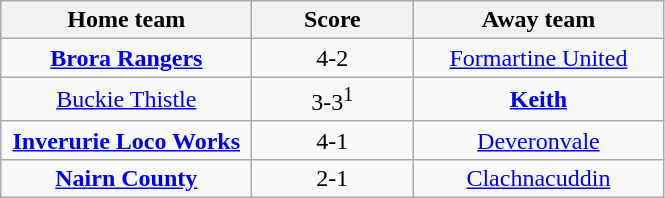<table class="wikitable" style="border-collapse: collapse;text-align: center;">
<tr>
<th width=160>Home team</th>
<th width=100>Score</th>
<th width=160>Away team</th>
</tr>
<tr>
<td><strong><a href='#'>Brora Rangers</a></strong></td>
<td>4-2</td>
<td><a href='#'>Formartine United</a></td>
</tr>
<tr>
<td><a href='#'>Buckie Thistle</a></td>
<td>3-3<sup>1</sup></td>
<td><strong><a href='#'>Keith</a></strong></td>
</tr>
<tr>
<td><strong><a href='#'>Inverurie Loco Works</a></strong></td>
<td>4-1</td>
<td><a href='#'>Deveronvale</a></td>
</tr>
<tr>
<td><strong><a href='#'>Nairn County</a></strong></td>
<td>2-1</td>
<td><a href='#'>Clachnacuddin</a></td>
</tr>
</table>
